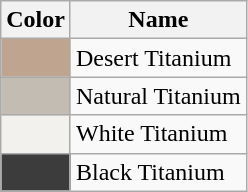<table class="wikitable">
<tr>
<th>Color</th>
<th>Name</th>
</tr>
<tr>
<td class="mw-no-invert" style="background-color: #BFA48F;"></td>
<td>Desert Titanium</td>
</tr>
<tr>
<td class="mw-no-invert" style="background-color: #C2BCB2;"></td>
<td>Natural Titanium</td>
</tr>
<tr>
<td class="mw-no-invert" style="background-color: #F2F1ED;"></td>
<td>White Titanium</td>
</tr>
<tr>
<td class="mw-no-invert" style="background-color: #3C3C3D;"></td>
<td>Black Titanium</td>
</tr>
</table>
